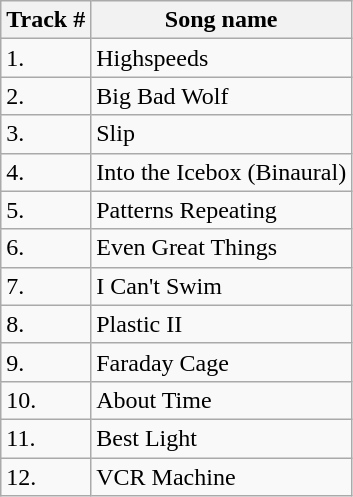<table class="wikitable">
<tr>
<th>Track #</th>
<th>Song name</th>
</tr>
<tr>
<td>1.</td>
<td>Highspeeds</td>
</tr>
<tr>
<td>2.</td>
<td>Big Bad Wolf</td>
</tr>
<tr>
<td>3.</td>
<td>Slip</td>
</tr>
<tr>
<td>4.</td>
<td>Into the Icebox (Binaural)</td>
</tr>
<tr>
<td>5.</td>
<td>Patterns Repeating</td>
</tr>
<tr>
<td>6.</td>
<td>Even Great Things</td>
</tr>
<tr>
<td>7.</td>
<td>I Can't Swim</td>
</tr>
<tr>
<td>8.</td>
<td>Plastic II</td>
</tr>
<tr>
<td>9.</td>
<td>Faraday Cage</td>
</tr>
<tr>
<td>10.</td>
<td>About Time</td>
</tr>
<tr>
<td>11.</td>
<td>Best Light</td>
</tr>
<tr>
<td>12.</td>
<td>VCR Machine</td>
</tr>
</table>
